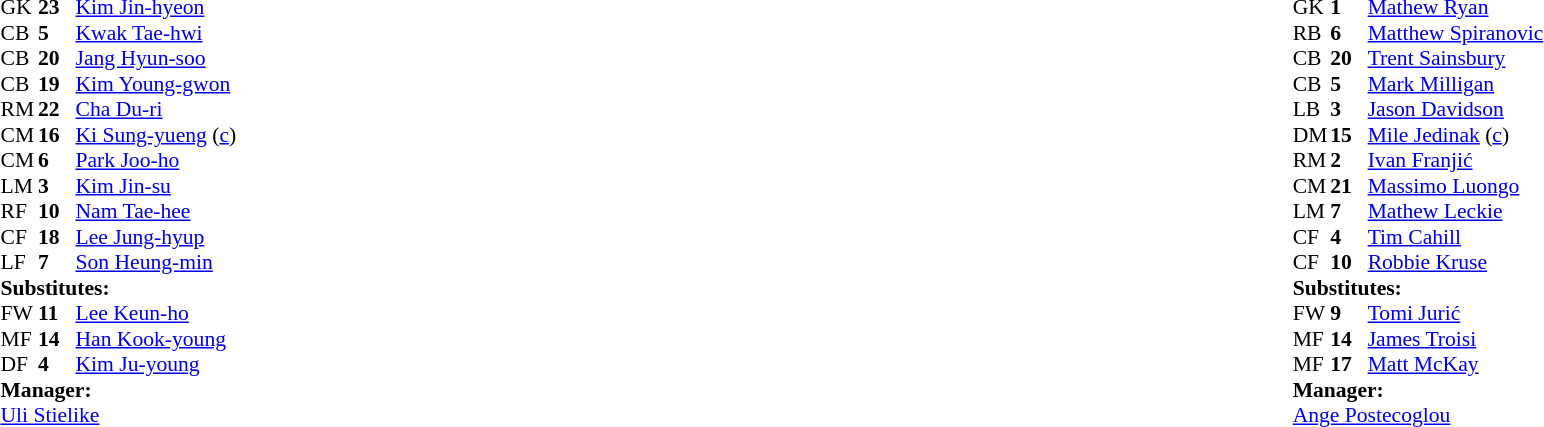<table width="100%">
<tr>
<td valign="top" width="40%"><br><table style="font-size:90%;" cellspacing="0" cellpadding="0">
<tr>
<th width="25"></th>
<th width="25"></th>
</tr>
<tr>
<td>GK</td>
<td><strong>23</strong></td>
<td><a href='#'>Kim Jin-hyeon</a></td>
</tr>
<tr>
<td>CB</td>
<td><strong>5</strong></td>
<td><a href='#'>Kwak Tae-hwi</a></td>
</tr>
<tr>
<td>CB</td>
<td><strong>20</strong></td>
<td><a href='#'>Jang Hyun-soo</a></td>
</tr>
<tr>
<td>CB</td>
<td><strong>19</strong></td>
<td><a href='#'>Kim Young-gwon</a></td>
</tr>
<tr>
<td>RM</td>
<td><strong>22</strong></td>
<td><a href='#'>Cha Du-ri</a></td>
</tr>
<tr>
<td>CM</td>
<td><strong>16</strong></td>
<td><a href='#'>Ki Sung-yueng</a> (<a href='#'>c</a>)</td>
</tr>
<tr>
<td>CM</td>
<td><strong>6</strong></td>
<td><a href='#'>Park Joo-ho</a></td>
<td></td>
<td></td>
</tr>
<tr>
<td>LM</td>
<td><strong>3</strong></td>
<td><a href='#'>Kim Jin-su</a></td>
</tr>
<tr>
<td>RF</td>
<td><strong>10</strong></td>
<td><a href='#'>Nam Tae-hee</a></td>
<td></td>
<td></td>
</tr>
<tr>
<td>CF</td>
<td><strong>18</strong></td>
<td><a href='#'>Lee Jung-hyup</a></td>
<td></td>
<td></td>
</tr>
<tr>
<td>LF</td>
<td><strong>7</strong></td>
<td><a href='#'>Son Heung-min</a></td>
</tr>
<tr>
<td colspan=3><strong>Substitutes:</strong></td>
</tr>
<tr>
<td>FW</td>
<td><strong>11</strong></td>
<td><a href='#'>Lee Keun-ho</a></td>
<td></td>
<td></td>
</tr>
<tr>
<td>MF</td>
<td><strong>14</strong></td>
<td><a href='#'>Han Kook-young</a></td>
<td></td>
<td></td>
</tr>
<tr>
<td>DF</td>
<td><strong>4</strong></td>
<td><a href='#'>Kim Ju-young</a></td>
<td></td>
<td></td>
</tr>
<tr>
<td colspan=3><strong>Manager:</strong></td>
</tr>
<tr>
<td colspan=4> <a href='#'>Uli Stielike</a></td>
</tr>
</table>
</td>
<td valign="top"></td>
<td valign="top" width="50%"><br><table style="font-size:90%;" cellspacing="0" cellpadding="0" align="center">
<tr>
<th width=25></th>
<th width=25></th>
</tr>
<tr>
<td>GK</td>
<td><strong>1</strong></td>
<td><a href='#'>Mathew Ryan</a></td>
</tr>
<tr>
<td>RB</td>
<td><strong>6</strong></td>
<td><a href='#'>Matthew Spiranovic</a></td>
<td></td>
</tr>
<tr>
<td>CB</td>
<td><strong>20</strong></td>
<td><a href='#'>Trent Sainsbury</a></td>
</tr>
<tr>
<td>CB</td>
<td><strong>5</strong></td>
<td><a href='#'>Mark Milligan</a></td>
</tr>
<tr>
<td>LB</td>
<td><strong>3</strong></td>
<td><a href='#'>Jason Davidson</a></td>
<td></td>
</tr>
<tr>
<td>DM</td>
<td><strong>15</strong></td>
<td><a href='#'>Mile Jedinak</a> (<a href='#'>c</a>)</td>
<td></td>
</tr>
<tr>
<td>RM</td>
<td><strong>2</strong></td>
<td><a href='#'>Ivan Franjić</a></td>
<td></td>
<td></td>
</tr>
<tr>
<td>CM</td>
<td><strong>21</strong></td>
<td><a href='#'>Massimo Luongo</a></td>
</tr>
<tr>
<td>LM</td>
<td><strong>7</strong></td>
<td><a href='#'>Mathew Leckie</a></td>
</tr>
<tr>
<td>CF</td>
<td><strong>4</strong></td>
<td><a href='#'>Tim Cahill</a></td>
<td></td>
<td></td>
</tr>
<tr>
<td>CF</td>
<td><strong>10</strong></td>
<td><a href='#'>Robbie Kruse</a></td>
<td></td>
<td></td>
</tr>
<tr>
<td colspan=3><strong>Substitutes:</strong></td>
</tr>
<tr>
<td>FW</td>
<td><strong>9</strong></td>
<td><a href='#'>Tomi Jurić</a></td>
<td></td>
<td></td>
</tr>
<tr>
<td>MF</td>
<td><strong>14</strong></td>
<td><a href='#'>James Troisi</a></td>
<td></td>
<td></td>
</tr>
<tr>
<td>MF</td>
<td><strong>17</strong></td>
<td><a href='#'>Matt McKay</a></td>
<td></td>
<td></td>
</tr>
<tr>
<td colspan=3><strong>Manager:</strong></td>
</tr>
<tr>
<td colspan=4><a href='#'>Ange Postecoglou</a></td>
</tr>
</table>
</td>
</tr>
</table>
